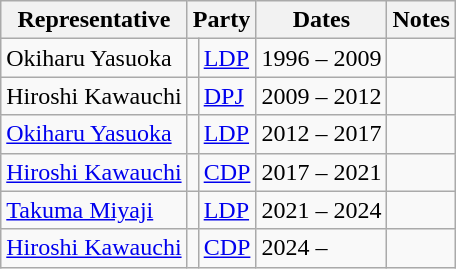<table class=wikitable>
<tr valign=bottom>
<th>Representative</th>
<th colspan="2">Party</th>
<th>Dates</th>
<th>Notes</th>
</tr>
<tr>
<td>Okiharu Yasuoka</td>
<td bgcolor=></td>
<td><a href='#'>LDP</a></td>
<td>1996 – 2009</td>
<td></td>
</tr>
<tr>
<td>Hiroshi Kawauchi</td>
<td bgcolor=></td>
<td><a href='#'>DPJ</a></td>
<td>2009 – 2012</td>
<td></td>
</tr>
<tr>
<td><a href='#'>Okiharu Yasuoka</a></td>
<td bgcolor=></td>
<td><a href='#'>LDP</a></td>
<td>2012 – 2017</td>
<td></td>
</tr>
<tr>
<td><a href='#'>Hiroshi Kawauchi</a></td>
<td bgcolor=></td>
<td><a href='#'>CDP</a></td>
<td>2017 – 2021</td>
<td></td>
</tr>
<tr>
<td><a href='#'>Takuma Miyaji</a></td>
<td bgcolor=></td>
<td><a href='#'>LDP</a></td>
<td>2021 – 2024</td>
<td></td>
</tr>
<tr>
<td><a href='#'>Hiroshi Kawauchi</a></td>
<td bgcolor=></td>
<td><a href='#'>CDP</a></td>
<td>2024 –</td>
<td></td>
</tr>
</table>
